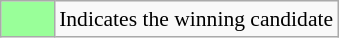<table class="wikitable" style="font-size:90%">
<tr>
<td bgcolor="#99FF99" style="width:2em;" align="center"></td>
<td>Indicates the winning candidate</td>
</tr>
</table>
